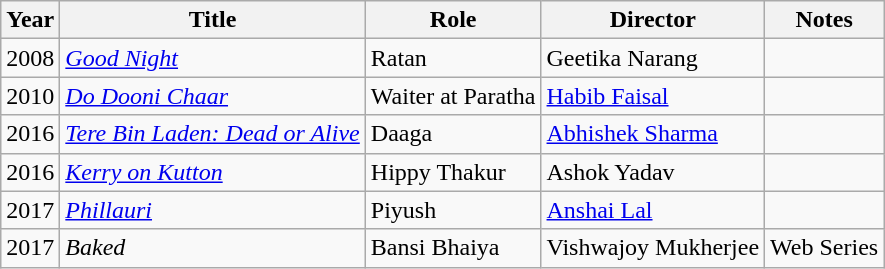<table class="wikitable sortable">
<tr>
<th>Year</th>
<th>Title</th>
<th>Role</th>
<th>Director</th>
<th>Notes</th>
</tr>
<tr>
<td>2008</td>
<td><em><a href='#'>Good Night</a></em></td>
<td>Ratan</td>
<td>Geetika Narang</td>
<td></td>
</tr>
<tr>
<td>2010</td>
<td><em><a href='#'>Do Dooni Chaar</a></em></td>
<td>Waiter at Paratha</td>
<td><a href='#'>Habib Faisal</a></td>
<td></td>
</tr>
<tr>
<td>2016</td>
<td><em><a href='#'>Tere Bin Laden: Dead or Alive</a></em></td>
<td>Daaga</td>
<td><a href='#'>Abhishek Sharma</a></td>
<td></td>
</tr>
<tr>
<td>2016</td>
<td><em><a href='#'>Kerry on Kutton</a></em></td>
<td>Hippy Thakur</td>
<td>Ashok Yadav</td>
<td></td>
</tr>
<tr>
<td>2017</td>
<td><em><a href='#'>Phillauri</a></em></td>
<td>Piyush</td>
<td><a href='#'>Anshai Lal</a></td>
<td></td>
</tr>
<tr>
<td>2017</td>
<td><em>Baked</em></td>
<td>Bansi Bhaiya</td>
<td>Vishwajoy Mukherjee</td>
<td>Web Series</td>
</tr>
</table>
